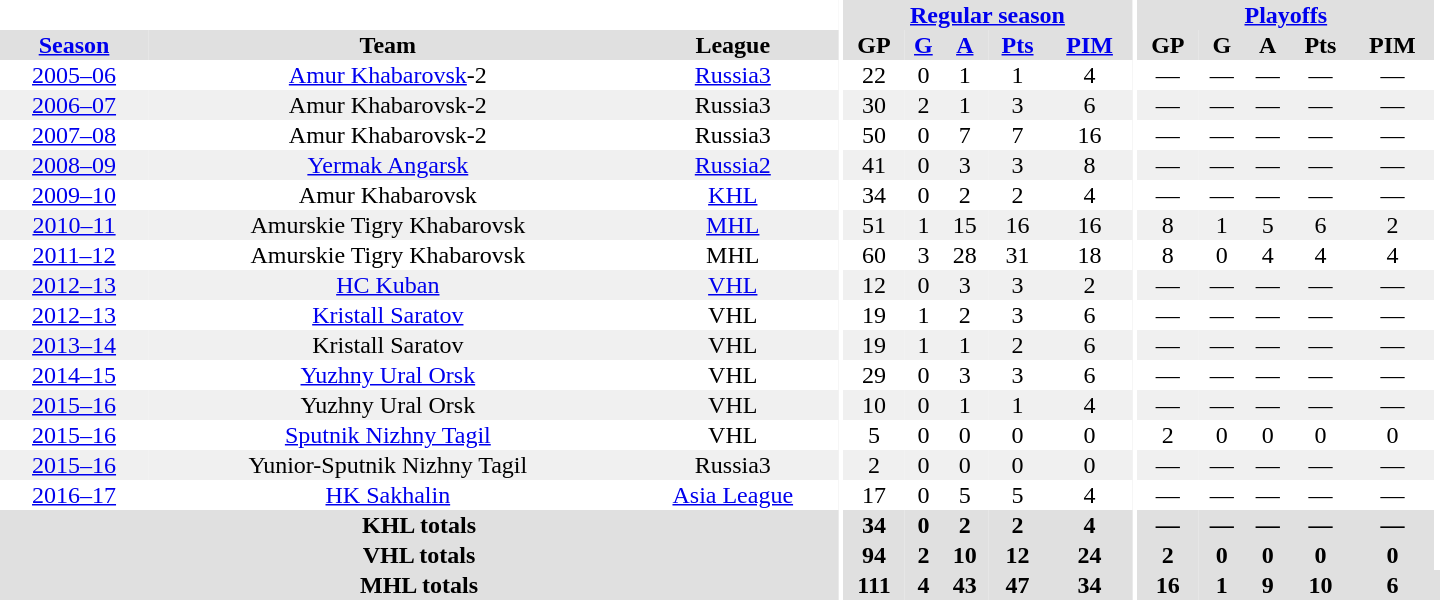<table border="0" cellpadding="1" cellspacing="0" style="text-align:center; width:60em">
<tr bgcolor="#e0e0e0">
<th colspan="3" bgcolor="#ffffff"></th>
<th rowspan="99" bgcolor="#ffffff"></th>
<th colspan="5"><a href='#'>Regular season</a></th>
<th rowspan="99" bgcolor="#ffffff"></th>
<th colspan="5"><a href='#'>Playoffs</a></th>
</tr>
<tr bgcolor="#e0e0e0">
<th><a href='#'>Season</a></th>
<th>Team</th>
<th>League</th>
<th>GP</th>
<th><a href='#'>G</a></th>
<th><a href='#'>A</a></th>
<th><a href='#'>Pts</a></th>
<th><a href='#'>PIM</a></th>
<th>GP</th>
<th>G</th>
<th>A</th>
<th>Pts</th>
<th>PIM</th>
</tr>
<tr>
<td><a href='#'>2005–06</a></td>
<td><a href='#'>Amur Khabarovsk</a>-2</td>
<td><a href='#'>Russia3</a></td>
<td>22</td>
<td>0</td>
<td>1</td>
<td>1</td>
<td>4</td>
<td>—</td>
<td>—</td>
<td>—</td>
<td>—</td>
<td>—</td>
</tr>
<tr bgcolor="#f0f0f0">
<td><a href='#'>2006–07</a></td>
<td>Amur Khabarovsk-2</td>
<td>Russia3</td>
<td>30</td>
<td>2</td>
<td>1</td>
<td>3</td>
<td>6</td>
<td>—</td>
<td>—</td>
<td>—</td>
<td>—</td>
<td>—</td>
</tr>
<tr>
<td><a href='#'>2007–08</a></td>
<td>Amur Khabarovsk-2</td>
<td>Russia3</td>
<td>50</td>
<td>0</td>
<td>7</td>
<td>7</td>
<td>16</td>
<td>—</td>
<td>—</td>
<td>—</td>
<td>—</td>
<td>—</td>
</tr>
<tr bgcolor="#f0f0f0">
<td><a href='#'>2008–09</a></td>
<td><a href='#'>Yermak Angarsk</a></td>
<td><a href='#'>Russia2</a></td>
<td>41</td>
<td>0</td>
<td>3</td>
<td>3</td>
<td>8</td>
<td>—</td>
<td>—</td>
<td>—</td>
<td>—</td>
<td>—</td>
</tr>
<tr>
<td><a href='#'>2009–10</a></td>
<td>Amur Khabarovsk</td>
<td><a href='#'>KHL</a></td>
<td>34</td>
<td>0</td>
<td>2</td>
<td>2</td>
<td>4</td>
<td>—</td>
<td>—</td>
<td>—</td>
<td>—</td>
<td>—</td>
</tr>
<tr bgcolor="#f0f0f0">
<td><a href='#'>2010–11</a></td>
<td>Amurskie Tigry Khabarovsk</td>
<td><a href='#'>MHL</a></td>
<td>51</td>
<td>1</td>
<td>15</td>
<td>16</td>
<td>16</td>
<td>8</td>
<td>1</td>
<td>5</td>
<td>6</td>
<td>2</td>
</tr>
<tr>
<td><a href='#'>2011–12</a></td>
<td>Amurskie Tigry Khabarovsk</td>
<td>MHL</td>
<td>60</td>
<td>3</td>
<td>28</td>
<td>31</td>
<td>18</td>
<td>8</td>
<td>0</td>
<td>4</td>
<td>4</td>
<td>4</td>
</tr>
<tr bgcolor="#f0f0f0">
<td><a href='#'>2012–13</a></td>
<td><a href='#'>HC Kuban</a></td>
<td><a href='#'>VHL</a></td>
<td>12</td>
<td>0</td>
<td>3</td>
<td>3</td>
<td>2</td>
<td>—</td>
<td>—</td>
<td>—</td>
<td>—</td>
<td>—</td>
</tr>
<tr>
<td><a href='#'>2012–13</a></td>
<td><a href='#'>Kristall Saratov</a></td>
<td>VHL</td>
<td>19</td>
<td>1</td>
<td>2</td>
<td>3</td>
<td>6</td>
<td>—</td>
<td>—</td>
<td>—</td>
<td>—</td>
<td>—</td>
</tr>
<tr bgcolor="#f0f0f0">
<td><a href='#'>2013–14</a></td>
<td>Kristall Saratov</td>
<td>VHL</td>
<td>19</td>
<td>1</td>
<td>1</td>
<td>2</td>
<td>6</td>
<td>—</td>
<td>—</td>
<td>—</td>
<td>—</td>
<td>—</td>
</tr>
<tr>
<td><a href='#'>2014–15</a></td>
<td><a href='#'>Yuzhny Ural Orsk</a></td>
<td>VHL</td>
<td>29</td>
<td>0</td>
<td>3</td>
<td>3</td>
<td>6</td>
<td>—</td>
<td>—</td>
<td>—</td>
<td>—</td>
<td>—</td>
</tr>
<tr bgcolor="#f0f0f0">
<td><a href='#'>2015–16</a></td>
<td>Yuzhny Ural Orsk</td>
<td>VHL</td>
<td>10</td>
<td>0</td>
<td>1</td>
<td>1</td>
<td>4</td>
<td>—</td>
<td>—</td>
<td>—</td>
<td>—</td>
<td>—</td>
</tr>
<tr>
<td><a href='#'>2015–16</a></td>
<td><a href='#'>Sputnik Nizhny Tagil</a></td>
<td>VHL</td>
<td>5</td>
<td>0</td>
<td>0</td>
<td>0</td>
<td>0</td>
<td>2</td>
<td>0</td>
<td>0</td>
<td>0</td>
<td>0</td>
</tr>
<tr bgcolor="#f0f0f0">
<td><a href='#'>2015–16</a></td>
<td>Yunior-Sputnik Nizhny Tagil</td>
<td>Russia3</td>
<td>2</td>
<td>0</td>
<td>0</td>
<td>0</td>
<td>0</td>
<td>—</td>
<td>—</td>
<td>—</td>
<td>—</td>
<td>—</td>
</tr>
<tr>
<td><a href='#'>2016–17</a></td>
<td><a href='#'>HK Sakhalin</a></td>
<td><a href='#'>Asia League</a></td>
<td>17</td>
<td>0</td>
<td>5</td>
<td>5</td>
<td>4</td>
<td>—</td>
<td>—</td>
<td>—</td>
<td>—</td>
<td>—</td>
</tr>
<tr>
</tr>
<tr ALIGN="center" bgcolor="#e0e0e0">
<th colspan="3">KHL totals</th>
<th ALIGN="center">34</th>
<th ALIGN="center">0</th>
<th ALIGN="center">2</th>
<th ALIGN="center">2</th>
<th ALIGN="center">4</th>
<th ALIGN="center">—</th>
<th ALIGN="center">—</th>
<th ALIGN="center">—</th>
<th ALIGN="center">—</th>
<th ALIGN="center">—</th>
</tr>
<tr>
</tr>
<tr ALIGN="center" bgcolor="#e0e0e0">
<th colspan="3">VHL totals</th>
<th ALIGN="center">94</th>
<th ALIGN="center">2</th>
<th ALIGN="center">10</th>
<th ALIGN="center">12</th>
<th ALIGN="center">24</th>
<th ALIGN="center">2</th>
<th ALIGN="center">0</th>
<th ALIGN="center">0</th>
<th ALIGN="center">0</th>
<th ALIGN="center">0</th>
</tr>
<tr>
</tr>
<tr ALIGN="center" bgcolor="#e0e0e0">
<th colspan="3">MHL totals</th>
<th ALIGN="center">111</th>
<th ALIGN="center">4</th>
<th ALIGN="center">43</th>
<th ALIGN="center">47</th>
<th ALIGN="center">34</th>
<th ALIGN="center">16</th>
<th ALIGN="center">1</th>
<th ALIGN="center">9</th>
<th ALIGN="center">10</th>
<th ALIGN="center">6</th>
<td></td>
</tr>
</table>
